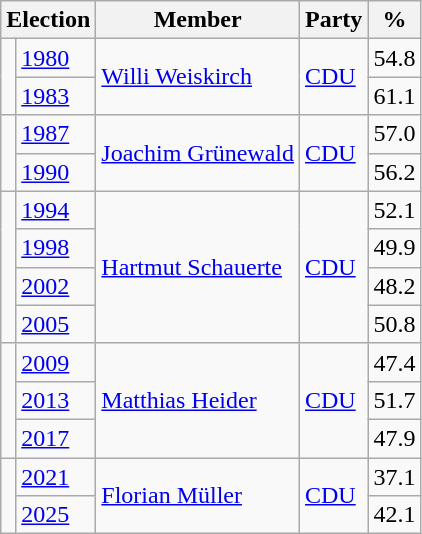<table class=wikitable>
<tr>
<th colspan=2>Election</th>
<th>Member</th>
<th>Party</th>
<th>%</th>
</tr>
<tr>
<td rowspan=2 bgcolor=></td>
<td><a href='#'>1980</a></td>
<td rowspan=2><a href='#'>Willi Weiskirch</a></td>
<td rowspan=2><a href='#'>CDU</a></td>
<td align=right>54.8</td>
</tr>
<tr>
<td><a href='#'>1983</a></td>
<td align=right>61.1</td>
</tr>
<tr>
<td rowspan=2 bgcolor=></td>
<td><a href='#'>1987</a></td>
<td rowspan=2><a href='#'>Joachim Grünewald</a></td>
<td rowspan=2><a href='#'>CDU</a></td>
<td align=right>57.0</td>
</tr>
<tr>
<td><a href='#'>1990</a></td>
<td align=right>56.2</td>
</tr>
<tr>
<td rowspan=4 bgcolor=></td>
<td><a href='#'>1994</a></td>
<td rowspan=4><a href='#'>Hartmut Schauerte</a></td>
<td rowspan=4><a href='#'>CDU</a></td>
<td align=right>52.1</td>
</tr>
<tr>
<td><a href='#'>1998</a></td>
<td align=right>49.9</td>
</tr>
<tr>
<td><a href='#'>2002</a></td>
<td align=right>48.2</td>
</tr>
<tr>
<td><a href='#'>2005</a></td>
<td align=right>50.8</td>
</tr>
<tr>
<td rowspan=3 bgcolor=></td>
<td><a href='#'>2009</a></td>
<td rowspan=3><a href='#'>Matthias Heider</a></td>
<td rowspan=3><a href='#'>CDU</a></td>
<td align=right>47.4</td>
</tr>
<tr>
<td><a href='#'>2013</a></td>
<td align=right>51.7</td>
</tr>
<tr>
<td><a href='#'>2017</a></td>
<td align=right>47.9</td>
</tr>
<tr>
<td rowspan=2 bgcolor=></td>
<td><a href='#'>2021</a></td>
<td rowspan=2><a href='#'>Florian Müller</a></td>
<td rowspan=2><a href='#'>CDU</a></td>
<td align=right>37.1</td>
</tr>
<tr>
<td><a href='#'>2025</a></td>
<td align=right>42.1</td>
</tr>
</table>
